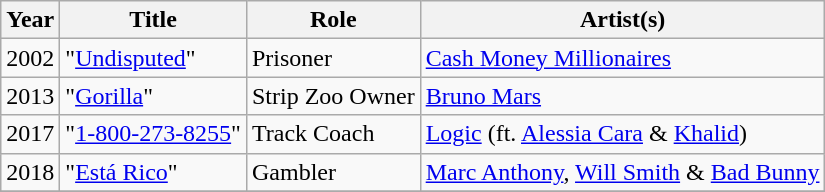<table class="wikitable sortable">
<tr>
<th>Year</th>
<th>Title</th>
<th>Role</th>
<th>Artist(s)</th>
</tr>
<tr>
<td>2002</td>
<td>"<a href='#'>Undisputed</a>"</td>
<td>Prisoner</td>
<td><a href='#'>Cash Money Millionaires</a></td>
</tr>
<tr>
<td>2013</td>
<td>"<a href='#'>Gorilla</a>"</td>
<td>Strip Zoo Owner</td>
<td><a href='#'>Bruno Mars</a></td>
</tr>
<tr>
<td>2017</td>
<td>"<a href='#'>1-800-273-8255</a>"</td>
<td>Track Coach</td>
<td><a href='#'>Logic</a> (ft. <a href='#'>Alessia Cara</a> & <a href='#'>Khalid</a>)</td>
</tr>
<tr>
<td>2018</td>
<td>"<a href='#'>Está Rico</a>"</td>
<td>Gambler</td>
<td><a href='#'>Marc Anthony</a>, <a href='#'>Will Smith</a> & <a href='#'>Bad Bunny</a></td>
</tr>
<tr>
</tr>
</table>
